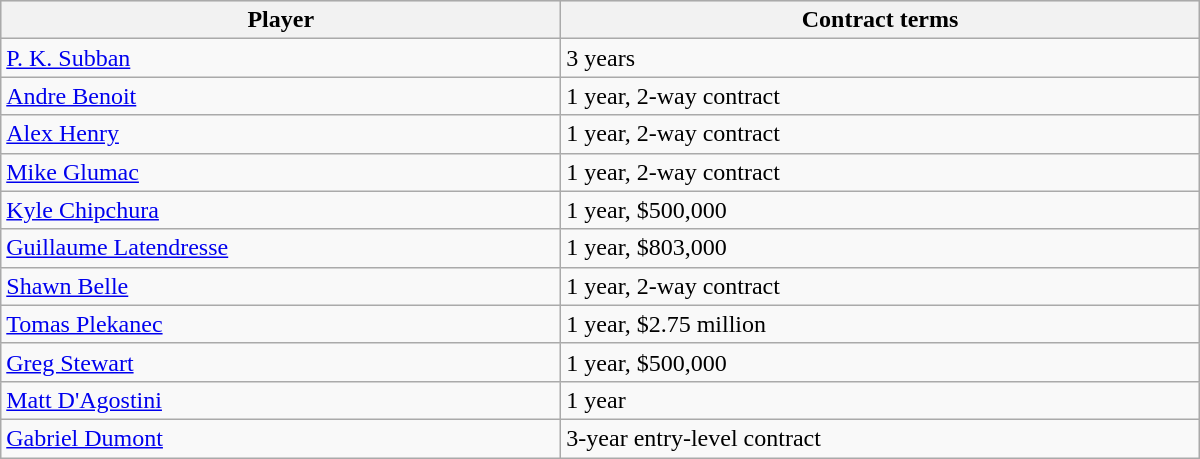<table class="wikitable" style="width:50em; padding:3px;">
<tr style="text-align:center; background:#ddd;">
<th>Player</th>
<th>Contract terms</th>
</tr>
<tr>
<td><a href='#'>P. K. Subban</a></td>
<td>3 years</td>
</tr>
<tr>
<td><a href='#'>Andre Benoit</a></td>
<td>1 year, 2-way contract</td>
</tr>
<tr>
<td><a href='#'>Alex Henry</a></td>
<td>1 year, 2-way contract</td>
</tr>
<tr>
<td><a href='#'>Mike Glumac</a></td>
<td>1 year, 2-way contract</td>
</tr>
<tr>
<td><a href='#'>Kyle Chipchura</a></td>
<td>1 year, $500,000</td>
</tr>
<tr>
<td><a href='#'>Guillaume Latendresse</a></td>
<td>1 year, $803,000</td>
</tr>
<tr>
<td><a href='#'>Shawn Belle</a></td>
<td>1 year, 2-way contract</td>
</tr>
<tr>
<td><a href='#'>Tomas Plekanec</a></td>
<td>1 year, $2.75 million</td>
</tr>
<tr>
<td><a href='#'>Greg Stewart</a></td>
<td>1 year, $500,000</td>
</tr>
<tr>
<td><a href='#'>Matt D'Agostini</a></td>
<td>1 year</td>
</tr>
<tr>
<td><a href='#'>Gabriel Dumont</a></td>
<td>3-year entry-level contract</td>
</tr>
</table>
